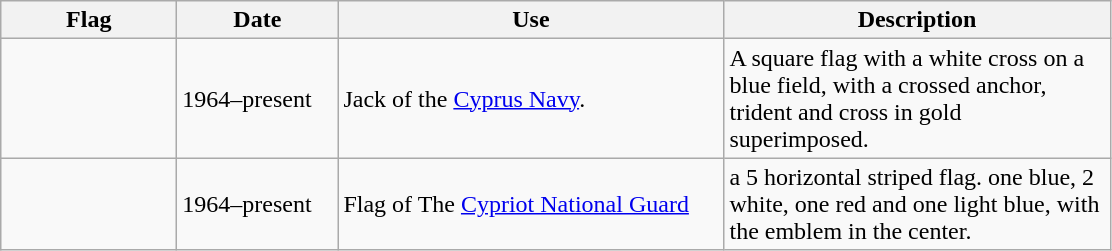<table class="wikitable">
<tr>
<th style="width:110px;">Flag</th>
<th style="width:100px;">Date</th>
<th style="width:250px;">Use</th>
<th style="width:250px;">Description</th>
</tr>
<tr>
<td></td>
<td>1964–present</td>
<td>Jack of the <a href='#'>Cyprus Navy</a>.</td>
<td>A square flag with a white cross on a blue field, with a crossed anchor, trident and cross in gold superimposed.</td>
</tr>
<tr>
<td></td>
<td>1964–present</td>
<td>Flag of The <a href='#'>Cypriot National Guard</a></td>
<td>a 5 horizontal striped flag. one blue, 2 white, one red and one light blue, with the emblem in the center.</td>
</tr>
</table>
